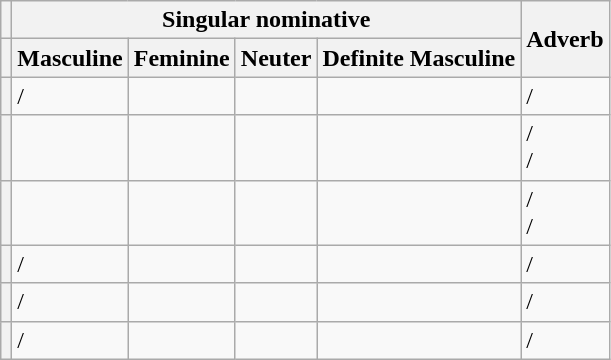<table class="wikitable mw-collapsible mw-collapsed">
<tr>
<th></th>
<th colspan="4">Singular nominative</th>
<th rowspan="2">Adverb</th>
</tr>
<tr>
<th></th>
<th>Masculine</th>
<th>Feminine</th>
<th>Neuter</th>
<th>Definite Masculine</th>
</tr>
<tr>
<th></th>
<td> /<br></td>
<td></td>
<td></td>
<td></td>
<td> /<br></td>
</tr>
<tr>
<th></th>
<td></td>
<td></td>
<td></td>
<td></td>
<td> /<br> /
</td>
</tr>
<tr>
<th></th>
<td></td>
<td></td>
<td></td>
<td></td>
<td> /<br> /
</td>
</tr>
<tr>
<th></th>
<td> /<br></td>
<td></td>
<td></td>
<td></td>
<td> /<br></td>
</tr>
<tr>
<th></th>
<td> /<br></td>
<td></td>
<td></td>
<td></td>
<td> /<br></td>
</tr>
<tr>
<th></th>
<td> /<br></td>
<td></td>
<td></td>
<td></td>
<td> /<br></td>
</tr>
</table>
